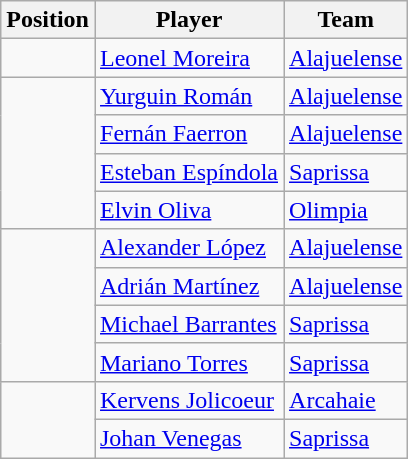<table class="wikitable">
<tr>
<th>Position</th>
<th>Player</th>
<th>Team</th>
</tr>
<tr>
<td align=center></td>
<td> <a href='#'>Leonel Moreira</a></td>
<td> <a href='#'>Alajuelense</a></td>
</tr>
<tr>
<td align=center rowspan=4></td>
<td> <a href='#'>Yurguin Román</a></td>
<td> <a href='#'>Alajuelense</a></td>
</tr>
<tr>
<td> <a href='#'>Fernán Faerron</a></td>
<td> <a href='#'>Alajuelense</a></td>
</tr>
<tr>
<td> <a href='#'>Esteban Espíndola</a></td>
<td> <a href='#'>Saprissa</a></td>
</tr>
<tr>
<td> <a href='#'>Elvin Oliva</a></td>
<td> <a href='#'>Olimpia</a></td>
</tr>
<tr>
<td align=center rowspan=4></td>
<td> <a href='#'>Alexander López</a></td>
<td> <a href='#'>Alajuelense</a></td>
</tr>
<tr>
<td> <a href='#'>Adrián Martínez</a></td>
<td> <a href='#'>Alajuelense</a></td>
</tr>
<tr>
<td> <a href='#'>Michael Barrantes</a></td>
<td> <a href='#'>Saprissa</a></td>
</tr>
<tr>
<td> <a href='#'>Mariano Torres</a></td>
<td> <a href='#'>Saprissa</a></td>
</tr>
<tr>
<td align=center rowspan=2></td>
<td> <a href='#'>Kervens Jolicoeur</a></td>
<td> <a href='#'>Arcahaie</a></td>
</tr>
<tr>
<td> <a href='#'>Johan Venegas</a></td>
<td> <a href='#'>Saprissa</a></td>
</tr>
</table>
